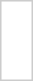<table border="0" cellpadding="10" cellspacing="0" style="font-size: 85%; border: 1px solid #CCCCCC; margin: 0.3em;">
<tr>
<td><br>





<br></td>
</tr>
</table>
